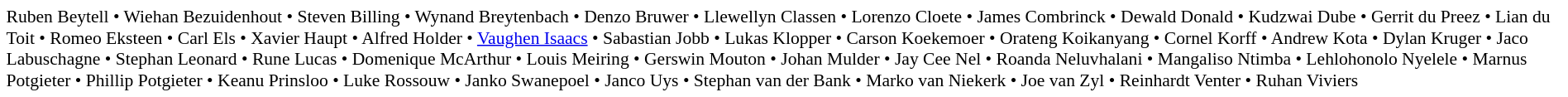<table cellpadding="2" style="border: 1px solid white; font-size:90%;">
<tr>
<td style="text-align:left;">Ruben Beytell • Wiehan Bezuidenhout • Steven Billing • Wynand Breytenbach • Denzo Bruwer • Llewellyn Classen • Lorenzo Cloete • James Combrinck • Dewald Donald • Kudzwai Dube • Gerrit du Preez • Lian du Toit • Romeo Eksteen • Carl Els • Xavier Haupt • Alfred Holder • <a href='#'>Vaughen Isaacs</a> • Sabastian Jobb • Lukas Klopper • Carson Koekemoer • Orateng Koikanyang • Cornel Korff • Andrew Kota • Dylan Kruger • Jaco Labuschagne • Stephan Leonard • Rune Lucas • Domenique McArthur • Louis Meiring • Gerswin Mouton • Johan Mulder • Jay Cee Nel • Roanda Neluvhalani • Mangaliso Ntimba • Lehlohonolo Nyelele • Marnus Potgieter • Phillip Potgieter • Keanu Prinsloo • Luke Rossouw • Janko Swanepoel • Janco Uys • Stephan van der Bank • Marko van Niekerk • Joe van Zyl • Reinhardt Venter • Ruhan Viviers</td>
</tr>
</table>
